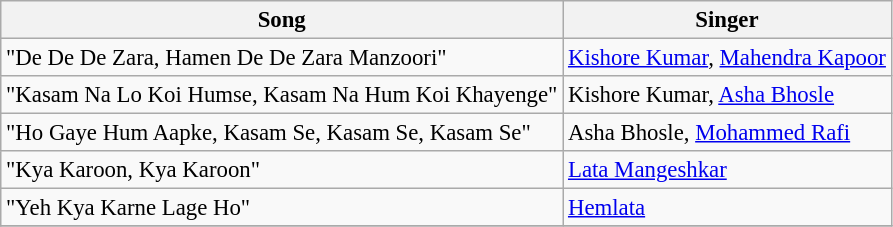<table class="wikitable" style="font-size:95%;">
<tr>
<th>Song</th>
<th>Singer</th>
</tr>
<tr>
<td>"De De De Zara, Hamen De De Zara Manzoori"</td>
<td><a href='#'>Kishore Kumar</a>, <a href='#'>Mahendra Kapoor</a></td>
</tr>
<tr>
<td>"Kasam Na Lo Koi Humse, Kasam Na Hum Koi Khayenge"</td>
<td>Kishore Kumar, <a href='#'>Asha Bhosle</a></td>
</tr>
<tr>
<td>"Ho Gaye Hum Aapke, Kasam Se, Kasam Se, Kasam Se"</td>
<td>Asha Bhosle, <a href='#'>Mohammed Rafi</a></td>
</tr>
<tr>
<td>"Kya Karoon, Kya Karoon"</td>
<td><a href='#'>Lata Mangeshkar</a></td>
</tr>
<tr>
<td>"Yeh Kya Karne Lage Ho"</td>
<td><a href='#'>Hemlata</a></td>
</tr>
<tr>
</tr>
</table>
